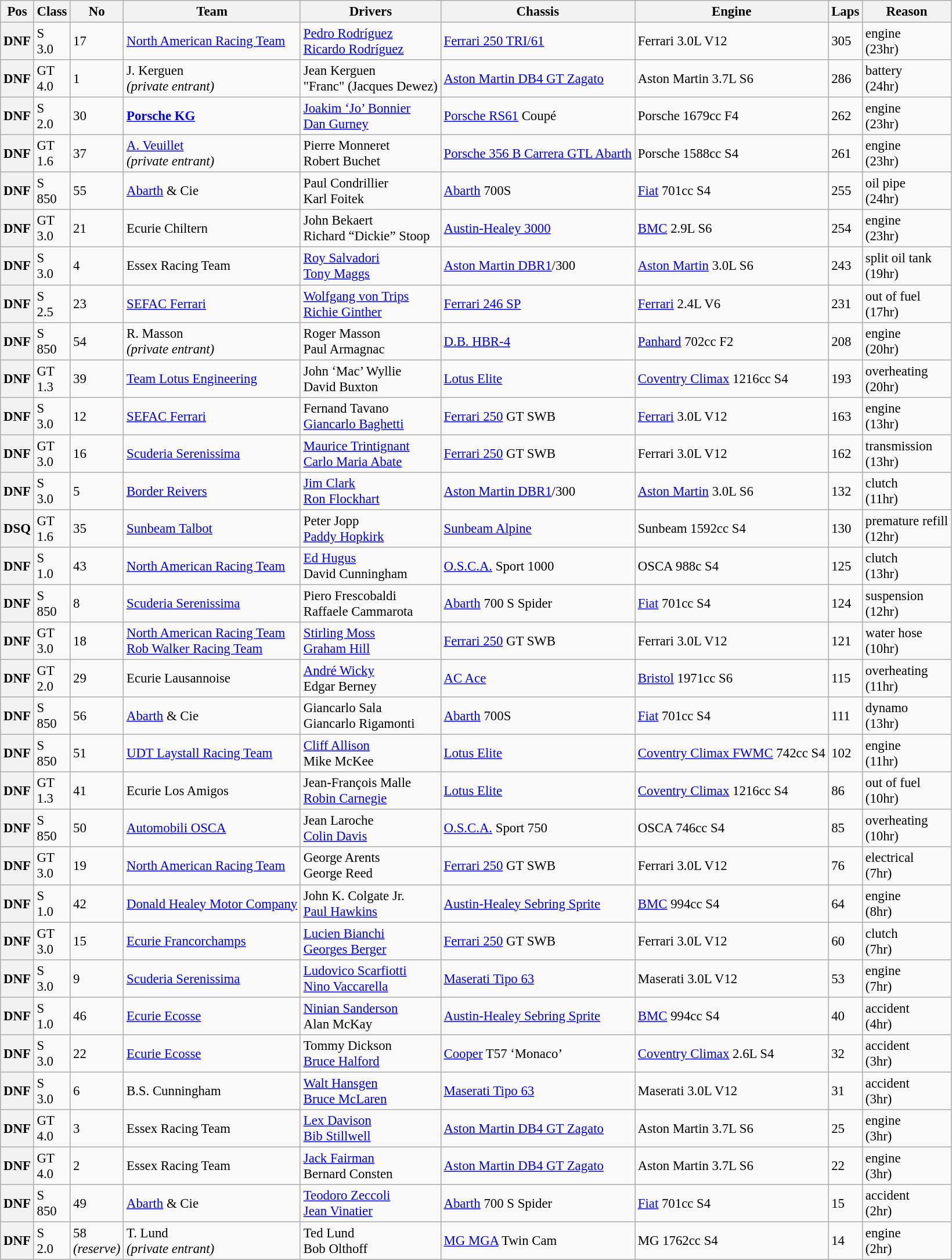<table class="wikitable" style="font-size: 95%;">
<tr>
<th>Pos</th>
<th>Class</th>
<th>No</th>
<th>Team</th>
<th>Drivers</th>
<th>Chassis</th>
<th>Engine</th>
<th>Laps</th>
<th>Reason</th>
</tr>
<tr>
<th>DNF</th>
<td>S<br>3.0</td>
<td>17</td>
<td> <a href='#'>North American Racing Team</a></td>
<td> <a href='#'>Pedro Rodríguez</a><br> <a href='#'>Ricardo Rodríguez</a></td>
<td><a href='#'>Ferrari 250 TRI/61</a></td>
<td>Ferrari 3.0L V12</td>
<td>305</td>
<td>engine <br>(23hr)</td>
</tr>
<tr>
<th>DNF</th>
<td>GT<br>4.0</td>
<td>1</td>
<td> J. Kerguen<br><em>(private entrant)</em></td>
<td> Jean Kerguen<br> "Franc" (Jacques Dewez)</td>
<td><a href='#'>Aston Martin DB4 GT Zagato</a></td>
<td>Aston Martin 3.7L S6</td>
<td>286</td>
<td>battery <br>(24hr)</td>
</tr>
<tr>
<th>DNF</th>
<td>S<br>2.0</td>
<td>30</td>
<td> <strong><a href='#'>Porsche KG</a></strong></td>
<td> <a href='#'>Joakim ‘Jo’ Bonnier</a><br> <a href='#'>Dan Gurney</a></td>
<td><a href='#'>Porsche RS61</a> Coupé</td>
<td>Porsche 1679cc F4</td>
<td>262</td>
<td>engine <br>(23hr)</td>
</tr>
<tr>
<th>DNF</th>
<td>GT<br>1.6</td>
<td>37</td>
<td> <a href='#'>A. Veuillet</a><br><em>(private entrant)</em></td>
<td> Pierre Monneret<br> Robert Buchet</td>
<td><a href='#'>Porsche 356 B Carrera GTL Abarth</a></td>
<td>Porsche 1588cc S4</td>
<td>261</td>
<td>engine <br>(23hr)</td>
</tr>
<tr>
<th>DNF</th>
<td>S<br>850</td>
<td>55</td>
<td> <a href='#'>Abarth</a> & Cie</td>
<td> Paul Condrillier<br> Karl Foitek</td>
<td><a href='#'>Abarth</a> 700S</td>
<td><a href='#'>Fiat</a> 701cc S4</td>
<td>255</td>
<td>oil pipe <br>(24hr)</td>
</tr>
<tr>
<th>DNF</th>
<td>GT<br>3.0</td>
<td>21</td>
<td> Ecurie Chiltern</td>
<td> John Bekaert<br> Richard “Dickie” Stoop</td>
<td><a href='#'>Austin-Healey 3000</a></td>
<td><a href='#'>BMC</a> 2.9L S6</td>
<td>254</td>
<td>engine <br>(23hr)</td>
</tr>
<tr>
<th>DNF</th>
<td>S<br>3.0</td>
<td>4</td>
<td> Essex Racing Team</td>
<td> <a href='#'>Roy Salvadori</a><br> <a href='#'>Tony Maggs</a></td>
<td><a href='#'>Aston Martin DBR1</a>/300</td>
<td><a href='#'>Aston Martin</a> 3.0L S6</td>
<td>243</td>
<td>split oil tank <br>(19hr)</td>
</tr>
<tr>
<th>DNF</th>
<td>S<br>2.5</td>
<td>23</td>
<td> <a href='#'>SEFAC Ferrari</a></td>
<td> <a href='#'>Wolfgang von Trips</a><br> <a href='#'>Richie Ginther</a></td>
<td><a href='#'>Ferrari 246 SP</a></td>
<td><a href='#'>Ferrari</a> 2.4L V6</td>
<td>231</td>
<td>out of fuel <br>(17hr)</td>
</tr>
<tr>
<th>DNF</th>
<td>S<br>850</td>
<td>54</td>
<td> R. Masson<br><em>(private entrant)</em></td>
<td> Roger Masson<br> Paul Armagnac</td>
<td><a href='#'>D.B. HBR-4</a></td>
<td><a href='#'>Panhard</a> 702cc F2</td>
<td>208</td>
<td>engine <br>(20hr)</td>
</tr>
<tr>
<th>DNF</th>
<td>GT<br>1.3</td>
<td>39</td>
<td> <a href='#'>Team Lotus Engineering</a></td>
<td> John ‘Mac’ Wyllie<br> David Buxton</td>
<td><a href='#'>Lotus Elite</a></td>
<td><a href='#'>Coventry Climax</a> 1216cc S4</td>
<td>193</td>
<td>overheating <br>(20hr)</td>
</tr>
<tr>
<th>DNF</th>
<td>S<br>3.0</td>
<td>12</td>
<td> <a href='#'>SEFAC Ferrari</a></td>
<td> Fernand Tavano<br> <a href='#'>Giancarlo Baghetti</a></td>
<td><a href='#'>Ferrari 250</a> GT SWB</td>
<td><a href='#'>Ferrari</a> 3.0L V12</td>
<td>163</td>
<td>engine <br>(13hr)</td>
</tr>
<tr>
<th>DNF</th>
<td>GT<br>3.0</td>
<td>16</td>
<td> <a href='#'>Scuderia Serenissima</a></td>
<td> <a href='#'>Maurice Trintignant</a><br> <a href='#'>Carlo Maria Abate</a></td>
<td><a href='#'>Ferrari 250</a> GT SWB</td>
<td>Ferrari 3.0L V12</td>
<td>162</td>
<td>transmission <br>(13hr)</td>
</tr>
<tr>
<th>DNF</th>
<td>S<br>3.0</td>
<td>5</td>
<td> <a href='#'>Border Reivers</a></td>
<td> <a href='#'>Jim Clark</a><br> <a href='#'>Ron Flockhart</a></td>
<td><a href='#'>Aston Martin DBR1</a>/300</td>
<td><a href='#'>Aston Martin</a> 3.0L S6</td>
<td>132</td>
<td>clutch <br>(11hr)</td>
</tr>
<tr>
<th>DSQ</th>
<td>GT<br>1.6</td>
<td>35</td>
<td> <a href='#'>Sunbeam Talbot</a></td>
<td> Peter Jopp<br> <a href='#'>Paddy Hopkirk</a></td>
<td><a href='#'>Sunbeam Alpine</a></td>
<td>Sunbeam 1592cc S4</td>
<td>130</td>
<td>premature refill <br>(12hr)</td>
</tr>
<tr>
<th>DNF</th>
<td>S<br>1.0</td>
<td>43</td>
<td> <a href='#'>North American Racing Team</a></td>
<td> <a href='#'>Ed Hugus</a> <br> David Cunningham</td>
<td><a href='#'>O.S.C.A.</a> Sport 1000</td>
<td>OSCA 988c S4</td>
<td>125</td>
<td>clutch <br>(13hr)</td>
</tr>
<tr>
<th>DNF</th>
<td>S<br>850</td>
<td>8</td>
<td> <a href='#'>Scuderia Serenissima</a></td>
<td> Piero Frescobaldi<br> Raffaele Cammarota</td>
<td><a href='#'>Abarth</a> 700 S Spider</td>
<td><a href='#'>Fiat</a> 701cc S4</td>
<td>124</td>
<td>suspension <br>(12hr)</td>
</tr>
<tr>
<th>DNF</th>
<td>GT<br>3.0</td>
<td>18</td>
<td> <a href='#'>North American Racing Team</a><br> <a href='#'>Rob Walker Racing Team</a></td>
<td> <a href='#'>Stirling Moss</a><br> <a href='#'>Graham Hill</a></td>
<td><a href='#'>Ferrari 250</a> GT SWB</td>
<td>Ferrari 3.0L V12</td>
<td>121</td>
<td>water hose <br>(10hr)</td>
</tr>
<tr>
<th>DNF</th>
<td>GT<br>2.0</td>
<td>29</td>
<td> Ecurie Lausannoise</td>
<td> <a href='#'>André Wicky</a><br> Edgar Berney</td>
<td><a href='#'>AC Ace</a></td>
<td><a href='#'>Bristol</a> 1971cc S6</td>
<td>115</td>
<td>overheating <br>(11hr)</td>
</tr>
<tr>
<th>DNF</th>
<td>S<br>850</td>
<td>56</td>
<td> <a href='#'>Abarth</a> & Cie</td>
<td> Giancarlo Sala<br> Giancarlo Rigamonti</td>
<td><a href='#'>Abarth</a> 700S</td>
<td><a href='#'>Fiat</a> 701cc S4</td>
<td>111</td>
<td>dynamo <br>(13hr)</td>
</tr>
<tr>
<th>DNF</th>
<td>S<br>850</td>
<td>51</td>
<td> <a href='#'>UDT Laystall Racing Team</a></td>
<td> <a href='#'>Cliff Allison</a><br> Mike McKee</td>
<td><a href='#'>Lotus Elite</a></td>
<td><a href='#'>Coventry Climax FWMC</a> 742cc S4</td>
<td>102</td>
<td>engine <br>(11hr)</td>
</tr>
<tr>
<th>DNF</th>
<td>GT<br>1.3</td>
<td>41</td>
<td> Ecurie Los Amigos</td>
<td> Jean-François Malle<br> <a href='#'>Robin Carnegie</a></td>
<td><a href='#'>Lotus Elite</a></td>
<td><a href='#'>Coventry Climax</a> 1216cc S4</td>
<td>86</td>
<td>out of fuel <br>(10hr)</td>
</tr>
<tr>
<th>DNF</th>
<td>S<br>850</td>
<td>50</td>
<td> <a href='#'>Automobili OSCA</a></td>
<td> Jean Laroche<br> <a href='#'>Colin Davis</a></td>
<td><a href='#'>O.S.C.A.</a> Sport 750</td>
<td>OSCA 746cc S4</td>
<td>85</td>
<td>overheating <br>(10hr)</td>
</tr>
<tr>
<th>DNF</th>
<td>GT<br>3.0</td>
<td>19</td>
<td> <a href='#'>North American Racing Team</a></td>
<td> George Arents<br> George Reed</td>
<td><a href='#'>Ferrari 250</a> GT SWB</td>
<td>Ferrari 3.0L V12</td>
<td>76</td>
<td>electrical <br>(7hr)</td>
</tr>
<tr>
<th>DNF</th>
<td>S<br>1.0</td>
<td>42</td>
<td> <a href='#'>Donald Healey Motor Company</a></td>
<td> John K. Colgate Jr.<br> <a href='#'>Paul Hawkins</a></td>
<td><a href='#'>Austin-Healey Sebring Sprite</a></td>
<td><a href='#'>BMC</a> 994cc S4</td>
<td>64</td>
<td>engine <br>(8hr)</td>
</tr>
<tr>
<th>DNF</th>
<td>GT<br>3.0</td>
<td>15</td>
<td> <a href='#'>Ecurie Francorchamps</a></td>
<td> <a href='#'>Lucien Bianchi</a><br> <a href='#'>Georges Berger</a></td>
<td><a href='#'>Ferrari 250</a> GT SWB</td>
<td>Ferrari 3.0L V12</td>
<td>60</td>
<td>clutch <br>(7hr)</td>
</tr>
<tr>
<th>DNF</th>
<td>S<br>3.0</td>
<td>9</td>
<td> <a href='#'>Scuderia Serenissima</a></td>
<td> <a href='#'>Ludovico Scarfiotti</a><br> <a href='#'>Nino Vaccarella</a></td>
<td><a href='#'>Maserati Tipo 63</a></td>
<td>Maserati 3.0L V12</td>
<td>53</td>
<td>engine <br>(7hr)</td>
</tr>
<tr>
<th>DNF</th>
<td>S<br>1.0</td>
<td>46</td>
<td> <a href='#'>Ecurie Ecosse</a></td>
<td> <a href='#'>Ninian Sanderson</a><br> Alan McKay</td>
<td><a href='#'>Austin-Healey Sebring Sprite</a></td>
<td><a href='#'>BMC</a> 994cc S4</td>
<td>40</td>
<td>accident <br>(4hr)</td>
</tr>
<tr>
<th>DNF</th>
<td>S<br>3.0</td>
<td>22</td>
<td> <a href='#'>Ecurie Ecosse</a></td>
<td> Tommy Dickson<br> <a href='#'>Bruce Halford</a></td>
<td><a href='#'>Cooper</a> T57 ‘Monaco’</td>
<td><a href='#'>Coventry Climax</a> 2.6L S4</td>
<td>32</td>
<td>accident <br>(3hr)</td>
</tr>
<tr>
<th>DNF</th>
<td>S<br>3.0</td>
<td>6</td>
<td> B.S. Cunningham</td>
<td> <a href='#'>Walt Hansgen</a><br> <a href='#'>Bruce McLaren</a></td>
<td><a href='#'>Maserati Tipo 63</a></td>
<td>Maserati 3.0L V12</td>
<td>31</td>
<td>accident <br>(3hr)</td>
</tr>
<tr>
<th>DNF</th>
<td>GT<br>4.0</td>
<td>3</td>
<td> Essex Racing Team</td>
<td> <a href='#'>Lex Davison</a><br> <a href='#'>Bib Stillwell</a></td>
<td><a href='#'>Aston Martin DB4 GT Zagato</a></td>
<td>Aston Martin 3.7L S6</td>
<td>25</td>
<td>engine <br>(3hr)</td>
</tr>
<tr>
<th>DNF</th>
<td>GT<br>4.0</td>
<td>2</td>
<td> Essex Racing Team</td>
<td> <a href='#'>Jack Fairman</a><br> Bernard Consten</td>
<td><a href='#'>Aston Martin DB4 GT Zagato</a></td>
<td>Aston Martin 3.7L S6</td>
<td>22</td>
<td>engine <br>(3hr)</td>
</tr>
<tr>
<th>DNF</th>
<td>S<br>850</td>
<td>49</td>
<td> <a href='#'>Abarth</a> & Cie</td>
<td> <a href='#'>Teodoro Zeccoli</a><br> <a href='#'>Jean Vinatier</a></td>
<td><a href='#'>Abarth</a> 700 S Spider</td>
<td><a href='#'>Fiat</a> 701cc S4</td>
<td>15</td>
<td>accident <br>(2hr)</td>
</tr>
<tr>
<th>DNF</th>
<td>S<br>2.0</td>
<td>58<br><em>(reserve)</em></td>
<td> T. Lund<br><em>(private entrant)</em></td>
<td> Ted Lund<br> Bob Olthoff</td>
<td><a href='#'>MG MGA</a> Twin Cam</td>
<td>MG 1762cc S4</td>
<td>14</td>
<td>engine <br>(2hr)</td>
</tr>
</table>
